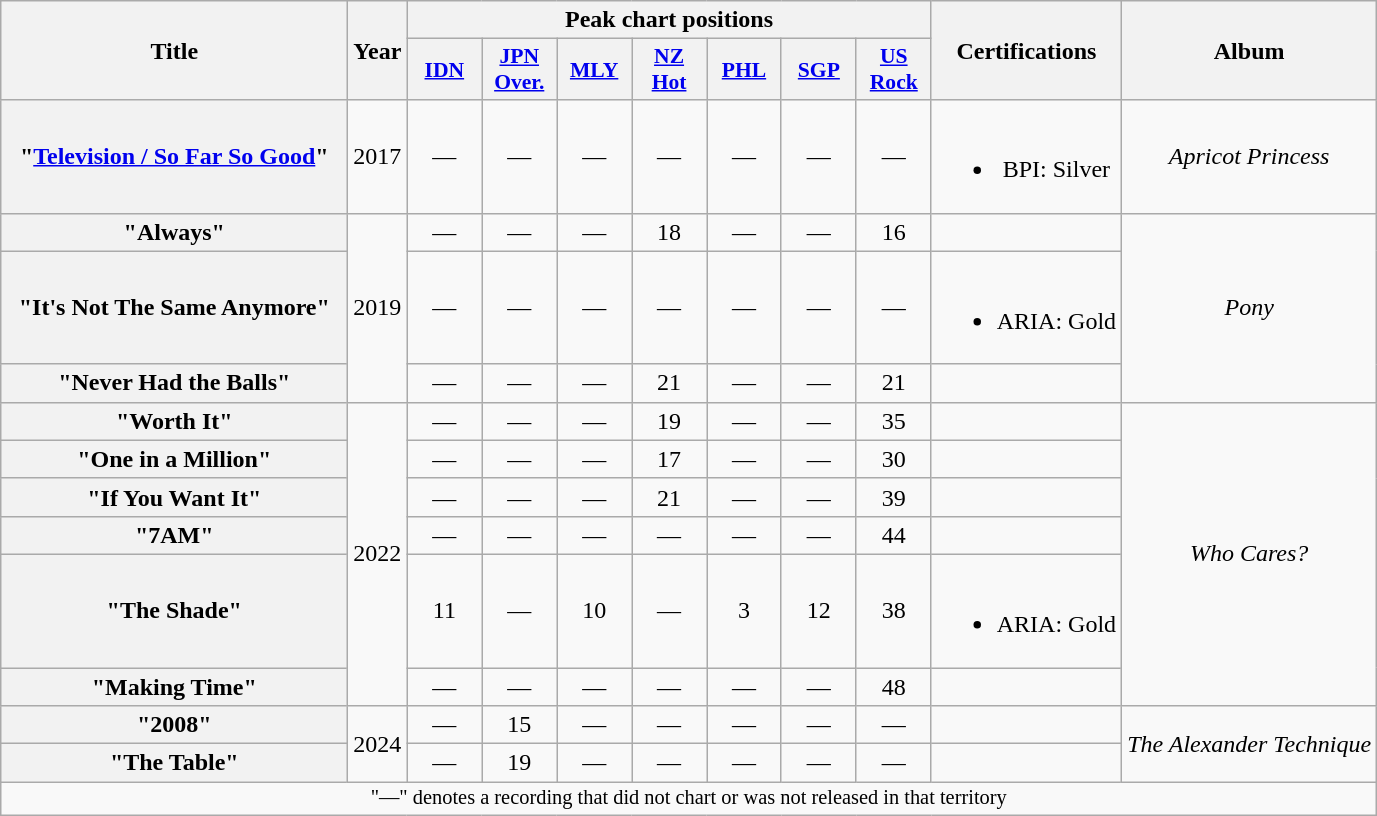<table class="wikitable plainrowheaders" style="text-align:center;">
<tr>
<th scope="col" rowspan="2" style="width:14em;">Title</th>
<th scope="col" rowspan="2" style="width:1em;">Year</th>
<th scope="col" colspan="7">Peak chart positions</th>
<th scope="col" rowspan="2">Certifications</th>
<th scope="col" rowspan="2">Album</th>
</tr>
<tr>
<th scope="col" style="width:3em;font-size:90%;"><a href='#'>IDN</a><br></th>
<th scope="col" style="width:3em;font-size:90%;"><a href='#'>JPN<br>Over.</a><br></th>
<th scope="col" style="width:3em;font-size:90%;"><a href='#'>MLY</a><br></th>
<th scope="col" style="width:3em;font-size:90%;"><a href='#'>NZ<br>Hot</a><br></th>
<th scope="col" style="width:3em;font-size:90%;"><a href='#'>PHL</a><br></th>
<th scope="col" style="width:3em;font-size:90%;"><a href='#'>SGP</a><br></th>
<th scope="col" style="width:3em;font-size:90%;"><a href='#'>US<br>Rock</a><br></th>
</tr>
<tr>
<th scope="row">"<a href='#'>Television / So Far So Good</a>"</th>
<td>2017</td>
<td>—</td>
<td>—</td>
<td>—</td>
<td>—</td>
<td>—</td>
<td>—</td>
<td>—</td>
<td><br><ul><li>BPI: Silver</li></ul></td>
<td><em>Apricot Princess</em></td>
</tr>
<tr>
<th scope="row">"Always"</th>
<td rowspan="3">2019</td>
<td>—</td>
<td>—</td>
<td>—</td>
<td>18</td>
<td>—</td>
<td>—</td>
<td>16</td>
<td></td>
<td rowspan="3"><em>Pony</em></td>
</tr>
<tr>
<th scope="row">"It's Not The Same Anymore"</th>
<td>—</td>
<td>—</td>
<td>—</td>
<td>—</td>
<td>—</td>
<td>—</td>
<td>—</td>
<td><br><ul><li>ARIA: Gold</li></ul></td>
</tr>
<tr>
<th scope="row">"Never Had the Balls"</th>
<td>—</td>
<td>—</td>
<td>—</td>
<td>21</td>
<td>—</td>
<td>—</td>
<td>21</td>
<td></td>
</tr>
<tr>
<th scope="row">"Worth It"</th>
<td rowspan="6">2022</td>
<td>—</td>
<td>—</td>
<td>—</td>
<td>19</td>
<td>—</td>
<td>—</td>
<td>35</td>
<td></td>
<td rowspan="6"><em>Who Cares?</em></td>
</tr>
<tr>
<th scope="row">"One in a Million"</th>
<td>—</td>
<td>—</td>
<td>—</td>
<td>17</td>
<td>—</td>
<td>—</td>
<td>30</td>
<td></td>
</tr>
<tr>
<th scope="row">"If You Want It"</th>
<td>—</td>
<td>—</td>
<td>—</td>
<td>21</td>
<td>—</td>
<td>—</td>
<td>39</td>
<td></td>
</tr>
<tr>
<th scope="row">"7AM"</th>
<td>—</td>
<td>—</td>
<td>—</td>
<td>—</td>
<td>—</td>
<td>—</td>
<td>44</td>
<td></td>
</tr>
<tr>
<th scope="row">"The Shade"</th>
<td>11</td>
<td>—</td>
<td>10</td>
<td>—</td>
<td>3</td>
<td>12</td>
<td>38</td>
<td><br><ul><li>ARIA: Gold</li></ul></td>
</tr>
<tr>
<th scope="row">"Making Time"</th>
<td>—</td>
<td>—</td>
<td>—</td>
<td>—</td>
<td>—</td>
<td>—</td>
<td>48</td>
<td></td>
</tr>
<tr>
<th scope="row">"2008"</th>
<td rowspan="2">2024</td>
<td>—</td>
<td>15</td>
<td>—</td>
<td>—</td>
<td>—</td>
<td>—</td>
<td>—</td>
<td></td>
<td rowspan="2"><em>The Alexander Technique</em></td>
</tr>
<tr>
<th scope="row">"The Table"</th>
<td>—</td>
<td>19</td>
<td>—</td>
<td>—</td>
<td>—</td>
<td>—</td>
<td>—</td>
<td></td>
</tr>
<tr>
<td colspan="13" style="font-size:85%">"—" denotes a recording that did not chart or was not released in that territory</td>
</tr>
</table>
